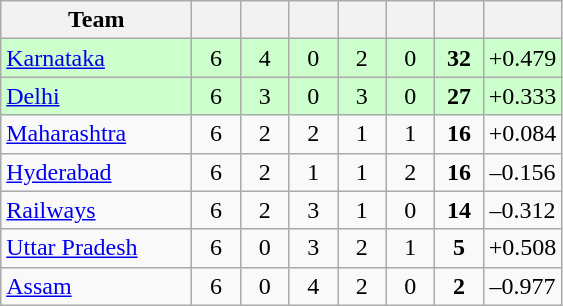<table class="wikitable" style="text-align:center">
<tr>
<th style="width:120px">Team</th>
<th style="width:25px"></th>
<th style="width:25px"></th>
<th style="width:25px"></th>
<th style="width:25px"></th>
<th style="width:25px"></th>
<th style="width:25px"></th>
<th style="width:40px;"></th>
</tr>
<tr style="background:#cfc;">
<td style="text-align:left"><a href='#'>Karnataka</a></td>
<td>6</td>
<td>4</td>
<td>0</td>
<td>2</td>
<td>0</td>
<td><strong>32</strong></td>
<td>+0.479</td>
</tr>
<tr style="background:#cfc;">
<td style="text-align:left"><a href='#'>Delhi</a></td>
<td>6</td>
<td>3</td>
<td>0</td>
<td>3</td>
<td>0</td>
<td><strong>27</strong></td>
<td>+0.333</td>
</tr>
<tr>
<td style="text-align:left"><a href='#'>Maharashtra</a></td>
<td>6</td>
<td>2</td>
<td>2</td>
<td>1</td>
<td>1</td>
<td><strong>16</strong></td>
<td>+0.084</td>
</tr>
<tr>
<td style="text-align:left"><a href='#'>Hyderabad</a></td>
<td>6</td>
<td>2</td>
<td>1</td>
<td>1</td>
<td>2</td>
<td><strong>16</strong></td>
<td>–0.156</td>
</tr>
<tr>
<td style="text-align:left"><a href='#'>Railways</a></td>
<td>6</td>
<td>2</td>
<td>3</td>
<td>1</td>
<td>0</td>
<td><strong>14</strong></td>
<td>–0.312</td>
</tr>
<tr>
<td style="text-align:left"><a href='#'>Uttar Pradesh</a></td>
<td>6</td>
<td>0</td>
<td>3</td>
<td>2</td>
<td>1</td>
<td><strong>5</strong></td>
<td>+0.508</td>
</tr>
<tr>
<td style="text-align:left"><a href='#'>Assam</a></td>
<td>6</td>
<td>0</td>
<td>4</td>
<td>2</td>
<td>0</td>
<td><strong>2</strong></td>
<td>–0.977</td>
</tr>
</table>
